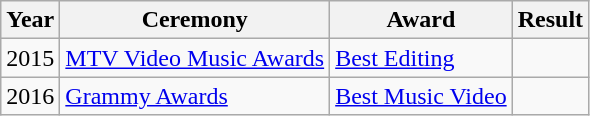<table class="wikitable">
<tr>
<th>Year</th>
<th>Ceremony</th>
<th>Award</th>
<th>Result</th>
</tr>
<tr>
<td rowspan="1">2015</td>
<td rowspan="1"><a href='#'>MTV Video Music Awards</a></td>
<td><a href='#'>Best Editing</a></td>
<td></td>
</tr>
<tr>
<td rowspan="1">2016</td>
<td rowspan="1"><a href='#'>Grammy Awards</a></td>
<td><a href='#'>Best Music Video</a></td>
<td></td>
</tr>
</table>
